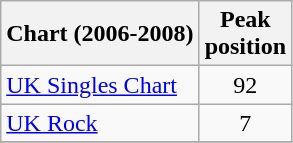<table class="wikitable">
<tr>
<th>Chart (2006-2008)</th>
<th>Peak<br>position</th>
</tr>
<tr>
<td><a href='#'>UK Singles Chart</a></td>
<td align="center">92</td>
</tr>
<tr>
<td><a href='#'>UK Rock</a></td>
<td align="center">7</td>
</tr>
<tr>
</tr>
</table>
